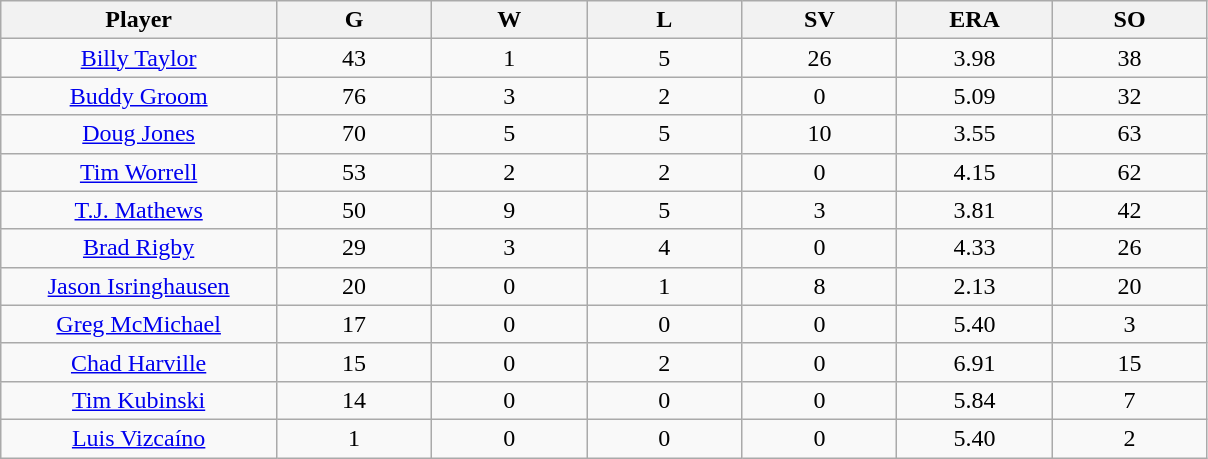<table class="wikitable sortable">
<tr>
<th bgcolor="#DDDDFF" width="16%">Player</th>
<th bgcolor="#DDDDFF" width="9%">G</th>
<th bgcolor="#DDDDFF" width="9%">W</th>
<th bgcolor="#DDDDFF" width="9%">L</th>
<th bgcolor="#DDDDFF" width="9%">SV</th>
<th bgcolor="#DDDDFF" width="9%">ERA</th>
<th bgcolor="#DDDDFF" width="9%">SO</th>
</tr>
<tr align="center">
<td><a href='#'>Billy Taylor</a></td>
<td>43</td>
<td>1</td>
<td>5</td>
<td>26</td>
<td>3.98</td>
<td>38</td>
</tr>
<tr align=center>
<td><a href='#'>Buddy Groom</a></td>
<td>76</td>
<td>3</td>
<td>2</td>
<td>0</td>
<td>5.09</td>
<td>32</td>
</tr>
<tr align=center>
<td><a href='#'>Doug Jones</a></td>
<td>70</td>
<td>5</td>
<td>5</td>
<td>10</td>
<td>3.55</td>
<td>63</td>
</tr>
<tr align=center>
<td><a href='#'>Tim Worrell</a></td>
<td>53</td>
<td>2</td>
<td>2</td>
<td>0</td>
<td>4.15</td>
<td>62</td>
</tr>
<tr align=center>
<td><a href='#'>T.J. Mathews</a></td>
<td>50</td>
<td>9</td>
<td>5</td>
<td>3</td>
<td>3.81</td>
<td>42</td>
</tr>
<tr align=center>
<td><a href='#'>Brad Rigby</a></td>
<td>29</td>
<td>3</td>
<td>4</td>
<td>0</td>
<td>4.33</td>
<td>26</td>
</tr>
<tr align=center>
<td><a href='#'>Jason Isringhausen</a></td>
<td>20</td>
<td>0</td>
<td>1</td>
<td>8</td>
<td>2.13</td>
<td>20</td>
</tr>
<tr align=center>
<td><a href='#'>Greg McMichael</a></td>
<td>17</td>
<td>0</td>
<td>0</td>
<td>0</td>
<td>5.40</td>
<td>3</td>
</tr>
<tr align=center>
<td><a href='#'>Chad Harville</a></td>
<td>15</td>
<td>0</td>
<td>2</td>
<td>0</td>
<td>6.91</td>
<td>15</td>
</tr>
<tr align=center>
<td><a href='#'>Tim Kubinski</a></td>
<td>14</td>
<td>0</td>
<td>0</td>
<td>0</td>
<td>5.84</td>
<td>7</td>
</tr>
<tr align=center>
<td><a href='#'>Luis Vizcaíno</a></td>
<td>1</td>
<td>0</td>
<td>0</td>
<td>0</td>
<td>5.40</td>
<td>2</td>
</tr>
</table>
